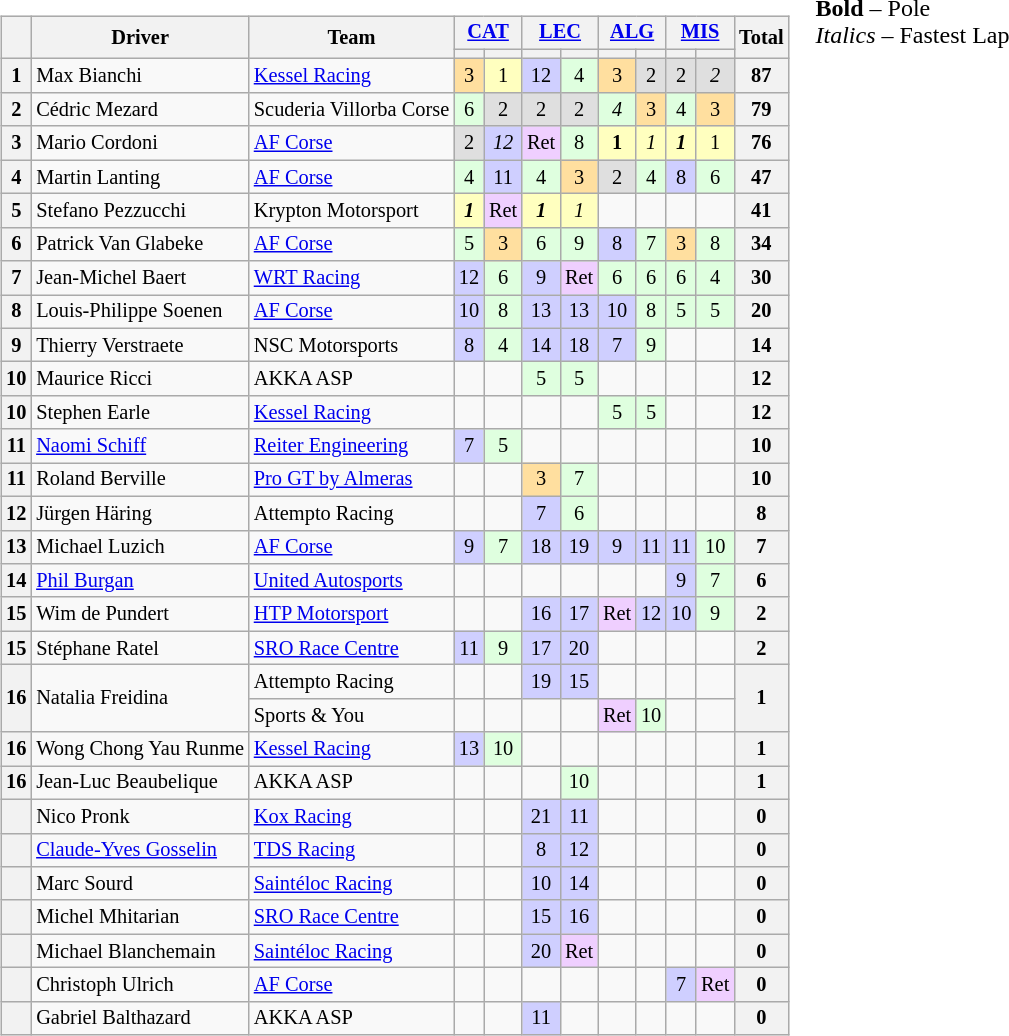<table>
<tr>
<td valign="top"><br><table class="wikitable" style="font-size: 85%; text-align:center;">
<tr>
<th rowspan=2></th>
<th rowspan=2>Driver</th>
<th rowspan=2>Team</th>
<th colspan=2><a href='#'>CAT</a><br></th>
<th colspan=2><a href='#'>LEC</a><br></th>
<th colspan=2><a href='#'>ALG</a><br></th>
<th colspan=2><a href='#'>MIS</a><br></th>
<th rowspan=2>Total</th>
</tr>
<tr>
<th></th>
<th></th>
<th></th>
<th></th>
<th></th>
<th></th>
<th></th>
<th></th>
</tr>
<tr>
<th>1</th>
<td align=left> Max Bianchi</td>
<td align=left> <a href='#'>Kessel Racing</a></td>
<td style="background:#FFDF9F;">3</td>
<td style="background:#FFFFBF;">1</td>
<td style="background:#CFCFFF;">12</td>
<td style="background:#DFFFDF;">4</td>
<td style="background:#FFDF9F;">3</td>
<td style="background:#DFDFDF;">2</td>
<td style="background:#DFDFDF;">2</td>
<td style="background:#DFDFDF;"><em>2</em></td>
<th>87</th>
</tr>
<tr>
<th>2</th>
<td align=left> Cédric Mezard</td>
<td align=left> Scuderia Villorba Corse</td>
<td style="background:#DFFFDF;">6</td>
<td style="background:#DFDFDF;">2</td>
<td style="background:#DFDFDF;">2</td>
<td style="background:#DFDFDF;">2</td>
<td style="background:#DFFFDF;"><em>4</em></td>
<td style="background:#FFDF9F;">3</td>
<td style="background:#DFFFDF;">4</td>
<td style="background:#FFDF9F;">3</td>
<th>79</th>
</tr>
<tr>
<th>3</th>
<td align=left> Mario Cordoni</td>
<td align=left> <a href='#'>AF Corse</a></td>
<td style="background:#DFDFDF;">2</td>
<td style="background:#CFCFFF;"><em>12</em></td>
<td style="background:#EFCFFF;">Ret</td>
<td style="background:#DFFFDF;">8</td>
<td style="background:#FFFFBF;"><strong>1</strong></td>
<td style="background:#FFFFBF;"><em>1</em></td>
<td style="background:#FFFFBF;"><strong><em>1</em></strong></td>
<td style="background:#FFFFBF;">1</td>
<th>76</th>
</tr>
<tr>
<th>4</th>
<td align=left> Martin Lanting</td>
<td align=left> <a href='#'>AF Corse</a></td>
<td style="background:#DFFFDF;">4</td>
<td style="background:#CFCFFF;">11</td>
<td style="background:#DFFFDF;">4</td>
<td style="background:#FFDF9F;">3</td>
<td style="background:#DFDFDF;">2</td>
<td style="background:#DFFFDF;">4</td>
<td style="background:#CFCFFF;">8</td>
<td style="background:#DFFFDF;">6</td>
<th>47</th>
</tr>
<tr>
<th>5</th>
<td align=left> Stefano Pezzucchi</td>
<td align=left> Krypton Motorsport</td>
<td style="background:#FFFFBF;"><strong><em>1</em></strong></td>
<td style="background:#EFCFFF;">Ret</td>
<td style="background:#FFFFBF;"><strong><em>1</em></strong></td>
<td style="background:#FFFFBF;"><em>1</em></td>
<td></td>
<td></td>
<td></td>
<td></td>
<th>41</th>
</tr>
<tr>
<th>6</th>
<td align=left> Patrick Van Glabeke</td>
<td align=left> <a href='#'>AF Corse</a></td>
<td style="background:#DFFFDF;">5</td>
<td style="background:#FFDF9F;">3</td>
<td style="background:#DFFFDF;">6</td>
<td style="background:#DFFFDF;">9</td>
<td style="background:#CFCFFF;">8</td>
<td style="background:#DFFFDF;">7</td>
<td style="background:#FFDF9F;">3</td>
<td style="background:#DFFFDF;">8</td>
<th>34</th>
</tr>
<tr>
<th>7</th>
<td align=left> Jean-Michel Baert</td>
<td align=left> <a href='#'>WRT Racing</a></td>
<td style="background:#CFCFFF;">12</td>
<td style="background:#DFFFDF;">6</td>
<td style="background:#CFCFFF;">9</td>
<td style="background:#EFCFFF;">Ret</td>
<td style="background:#DFFFDF;">6</td>
<td style="background:#DFFFDF;">6</td>
<td style="background:#DFFFDF;">6</td>
<td style="background:#DFFFDF;">4</td>
<th>30</th>
</tr>
<tr>
<th>8</th>
<td align=left> Louis-Philippe Soenen</td>
<td align=left> <a href='#'>AF Corse</a></td>
<td style="background:#CFCFFF;">10</td>
<td style="background:#DFFFDF;">8</td>
<td style="background:#CFCFFF;">13</td>
<td style="background:#CFCFFF;">13</td>
<td style="background:#CFCFFF;">10</td>
<td style="background:#DFFFDF;">8</td>
<td style="background:#DFFFDF;">5</td>
<td style="background:#DFFFDF;">5</td>
<th>20</th>
</tr>
<tr>
<th>9</th>
<td align=left> Thierry Verstraete</td>
<td align=left> NSC Motorsports</td>
<td style="background:#CFCFFF;">8</td>
<td style="background:#DFFFDF;">4</td>
<td style="background:#CFCFFF;">14</td>
<td style="background:#CFCFFF;">18</td>
<td style="background:#CFCFFF;">7</td>
<td style="background:#DFFFDF;">9</td>
<td></td>
<td></td>
<th>14</th>
</tr>
<tr>
<th>10</th>
<td align=left> Maurice Ricci</td>
<td align=left> AKKA ASP</td>
<td></td>
<td></td>
<td style="background:#DFFFDF;">5</td>
<td style="background:#DFFFDF;">5</td>
<td></td>
<td></td>
<td></td>
<td></td>
<th>12</th>
</tr>
<tr>
<th>10</th>
<td align=left> Stephen Earle</td>
<td align=left> <a href='#'>Kessel Racing</a></td>
<td></td>
<td></td>
<td></td>
<td></td>
<td style="background:#DFFFDF;">5</td>
<td style="background:#DFFFDF;">5</td>
<td></td>
<td></td>
<th>12</th>
</tr>
<tr>
<th>11</th>
<td align=left> <a href='#'>Naomi Schiff</a></td>
<td align=left> <a href='#'>Reiter Engineering</a></td>
<td style="background:#CFCFFF;">7</td>
<td style="background:#DFFFDF;">5</td>
<td></td>
<td></td>
<td></td>
<td></td>
<td></td>
<td></td>
<th>10</th>
</tr>
<tr>
<th>11</th>
<td align=left> Roland Berville</td>
<td align=left> <a href='#'>Pro GT by Almeras</a></td>
<td></td>
<td></td>
<td style="background:#FFDF9F;">3</td>
<td style="background:#DFFFDF;">7</td>
<td></td>
<td></td>
<td></td>
<td></td>
<th>10</th>
</tr>
<tr>
<th>12</th>
<td align=left> Jürgen Häring</td>
<td align=left> Attempto Racing</td>
<td></td>
<td></td>
<td style="background:#CFCFFF;">7</td>
<td style="background:#DFFFDF;">6</td>
<td></td>
<td></td>
<td></td>
<td></td>
<th>8</th>
</tr>
<tr>
<th>13</th>
<td align=left> Michael Luzich</td>
<td align=left> <a href='#'>AF Corse</a></td>
<td style="background:#CFCFFF;">9</td>
<td style="background:#DFFFDF;">7</td>
<td style="background:#CFCFFF;">18</td>
<td style="background:#CFCFFF;">19</td>
<td style="background:#CFCFFF;">9</td>
<td style="background:#CFCFFF;">11</td>
<td style="background:#CFCFFF;">11</td>
<td style="background:#DFFFDF;">10</td>
<th>7</th>
</tr>
<tr>
<th>14</th>
<td align=left> <a href='#'>Phil Burgan</a></td>
<td align=left> <a href='#'>United Autosports</a></td>
<td></td>
<td></td>
<td></td>
<td></td>
<td></td>
<td></td>
<td style="background:#CFCFFF;">9</td>
<td style="background:#DFFFDF;">7</td>
<th>6</th>
</tr>
<tr>
<th>15</th>
<td align=left> Wim de Pundert</td>
<td align=left> <a href='#'>HTP Motorsport</a></td>
<td></td>
<td></td>
<td style="background:#CFCFFF;">16</td>
<td style="background:#CFCFFF;">17</td>
<td style="background:#EFCFFF;">Ret</td>
<td style="background:#CFCFFF;">12</td>
<td style="background:#CFCFFF;">10</td>
<td style="background:#DFFFDF;">9</td>
<th>2</th>
</tr>
<tr>
<th>15</th>
<td align=left> Stéphane Ratel</td>
<td align=left> <a href='#'>SRO Race Centre</a></td>
<td style="background:#CFCFFF;">11</td>
<td style="background:#DFFFDF;">9</td>
<td style="background:#CFCFFF;">17</td>
<td style="background:#CFCFFF;">20</td>
<td></td>
<td></td>
<td></td>
<td></td>
<th>2</th>
</tr>
<tr>
<th rowspan=2>16</th>
<td rowspan=2 align=left> Natalia Freidina</td>
<td align=left> Attempto Racing</td>
<td></td>
<td></td>
<td style="background:#CFCFFF;">19</td>
<td style="background:#CFCFFF;">15</td>
<td></td>
<td></td>
<td></td>
<td></td>
<th rowspan=2>1</th>
</tr>
<tr>
<td align=left> Sports & You</td>
<td></td>
<td></td>
<td></td>
<td></td>
<td style="background:#EFCFFF;">Ret</td>
<td style="background:#DFFFDF;">10</td>
<td></td>
<td></td>
</tr>
<tr>
<th>16</th>
<td align=left> Wong Chong Yau Runme</td>
<td align=left> <a href='#'>Kessel Racing</a></td>
<td style="background:#CFCFFF;">13</td>
<td style="background:#DFFFDF;">10</td>
<td></td>
<td></td>
<td></td>
<td></td>
<td></td>
<td></td>
<th>1</th>
</tr>
<tr>
<th>16</th>
<td align=left> Jean-Luc Beaubelique</td>
<td align=left> AKKA ASP</td>
<td></td>
<td></td>
<td></td>
<td style="background:#DFFFDF;">10</td>
<td></td>
<td></td>
<td></td>
<td></td>
<th>1</th>
</tr>
<tr>
<th></th>
<td align=left> Nico Pronk</td>
<td align=left> <a href='#'>Kox Racing</a></td>
<td></td>
<td></td>
<td style="background:#CFCFFF;">21</td>
<td style="background:#CFCFFF;">11</td>
<td></td>
<td></td>
<td></td>
<td></td>
<th>0</th>
</tr>
<tr>
<th></th>
<td align=left> <a href='#'>Claude-Yves Gosselin</a></td>
<td align=left> <a href='#'>TDS Racing</a></td>
<td></td>
<td></td>
<td style="background:#CFCFFF;">8</td>
<td style="background:#CFCFFF;">12</td>
<td></td>
<td></td>
<td></td>
<td></td>
<th>0</th>
</tr>
<tr>
<th></th>
<td align=left> Marc Sourd</td>
<td align=left> <a href='#'>Saintéloc Racing</a></td>
<td></td>
<td></td>
<td style="background:#CFCFFF;">10</td>
<td style="background:#CFCFFF;">14</td>
<td></td>
<td></td>
<td></td>
<td></td>
<th>0</th>
</tr>
<tr>
<th></th>
<td align=left> Michel Mhitarian</td>
<td align=left> <a href='#'>SRO Race Centre</a></td>
<td></td>
<td></td>
<td style="background:#CFCFFF;">15</td>
<td style="background:#CFCFFF;">16</td>
<td></td>
<td></td>
<td></td>
<td></td>
<th>0</th>
</tr>
<tr>
<th></th>
<td align=left> Michael Blanchemain</td>
<td align=left> <a href='#'>Saintéloc Racing</a></td>
<td></td>
<td></td>
<td style="background:#CFCFFF;">20</td>
<td style="background:#EFCFFF;">Ret</td>
<td></td>
<td></td>
<td></td>
<td></td>
<th>0</th>
</tr>
<tr>
<th></th>
<td align=left> Christoph Ulrich</td>
<td align=left> <a href='#'>AF Corse</a></td>
<td></td>
<td></td>
<td></td>
<td></td>
<td></td>
<td></td>
<td style="background:#CFCFFF;">7</td>
<td style="background:#EFCFFF;">Ret</td>
<th>0</th>
</tr>
<tr>
<th></th>
<td align=left> Gabriel Balthazard</td>
<td align=left> AKKA ASP</td>
<td></td>
<td></td>
<td style="background:#CFCFFF;">11</td>
<td></td>
<td></td>
<td></td>
<td></td>
<td></td>
<th>0</th>
</tr>
</table>
</td>
<td valign="top"><br>
<span><strong>Bold</strong> – Pole<br>
<em>Italics</em> – Fastest Lap</span></td>
</tr>
</table>
